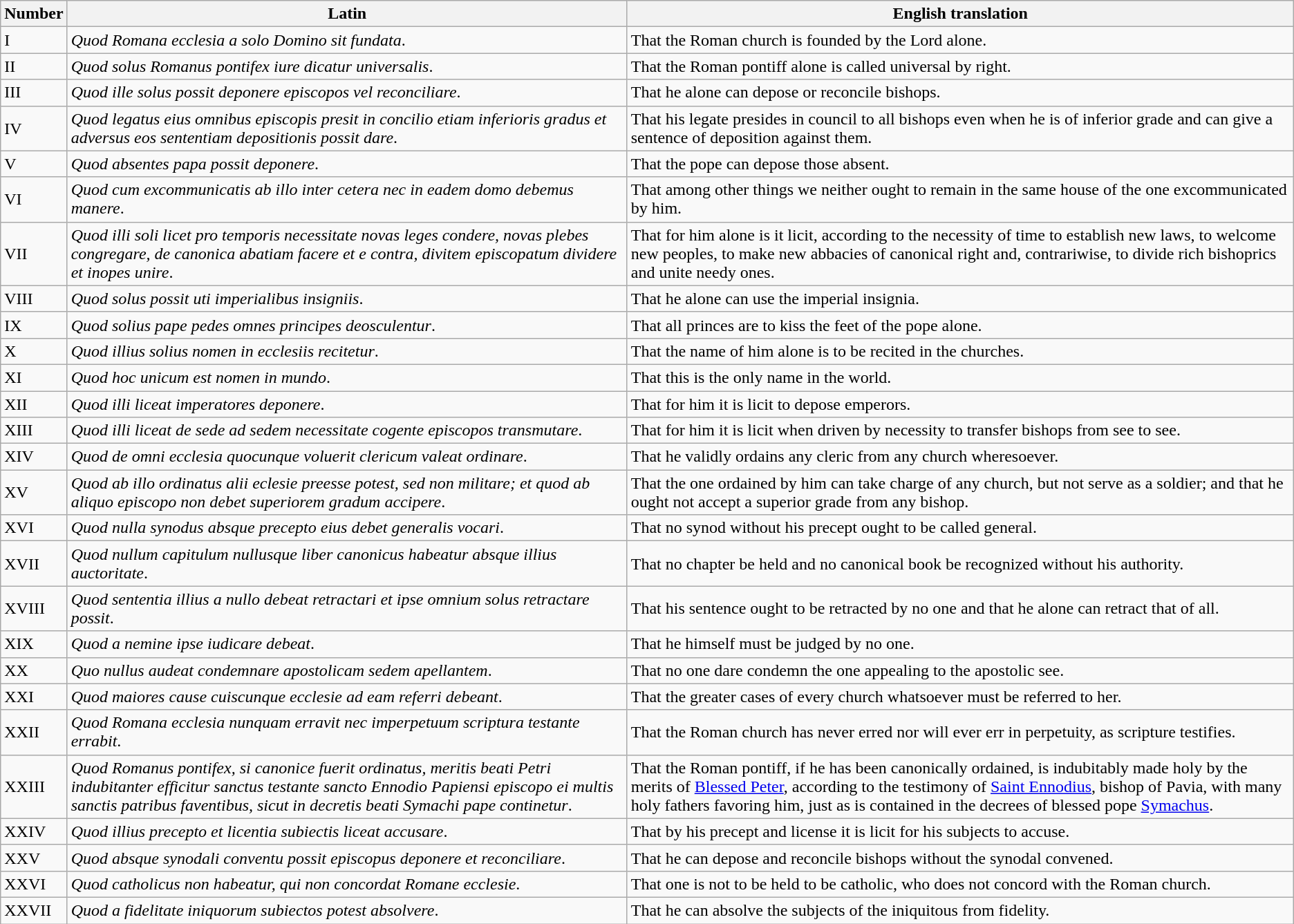<table class="wikitable">
<tr>
<th>Number</th>
<th>Latin</th>
<th>English translation</th>
</tr>
<tr>
<td>I</td>
<td><em>Quod Romana ecclesia a solo Domino sit fundata</em>.</td>
<td>That the Roman church is founded by the Lord alone.</td>
</tr>
<tr>
<td>II</td>
<td><em>Quod solus Romanus pontifex iure dicatur universalis</em>.</td>
<td>That the Roman pontiff alone is called universal by right.</td>
</tr>
<tr>
<td>III</td>
<td><em>Quod ille solus possit deponere episcopos vel reconciliare</em>.</td>
<td>That he alone can depose or reconcile bishops.</td>
</tr>
<tr>
<td>IV</td>
<td><em>Quod legatus eius omnibus episcopis presit in concilio etiam inferioris gradus et adversus eos sententiam depositionis possit dare</em>.</td>
<td>That his legate presides in council to all bishops even when he is of inferior grade and can give a sentence of deposition against them.</td>
</tr>
<tr>
<td>V</td>
<td><em>Quod absentes papa possit deponere</em>.</td>
<td>That the pope can depose those absent.</td>
</tr>
<tr>
<td>VI</td>
<td><em>Quod cum excommunicatis ab illo inter cetera nec in eadem domo debemus manere</em>.</td>
<td>That among other things we neither ought to remain in the same house of the one excommunicated by him.</td>
</tr>
<tr>
<td>VII</td>
<td><em>Quod illi soli licet pro temporis necessitate novas leges condere, novas plebes congregare, de canonica abatiam facere et e contra, divitem episcopatum dividere et inopes unire</em>.</td>
<td>That for him alone is it licit, according to the necessity of time to establish new laws, to welcome new peoples, to make new abbacies of canonical right and, contrariwise, to divide rich bishoprics and unite needy ones.</td>
</tr>
<tr>
<td>VIII</td>
<td><em>Quod solus possit uti imperialibus insigniis</em>.</td>
<td>That he alone can use the imperial insignia.</td>
</tr>
<tr>
<td>IX</td>
<td><em>Quod solius pape pedes omnes principes deosculentur</em>.</td>
<td>That all princes are to kiss the feet of the pope alone.</td>
</tr>
<tr>
<td>X</td>
<td><em>Quod illius solius nomen in ecclesiis recitetur</em>.</td>
<td>That the name of him alone is to be recited in the churches.</td>
</tr>
<tr>
<td>XI</td>
<td><em>Quod hoc unicum est nomen in mundo</em>.</td>
<td>That this is the only name in the world.</td>
</tr>
<tr>
<td>XII</td>
<td><em>Quod illi liceat imperatores deponere</em>.</td>
<td>That for him it is licit to depose emperors.</td>
</tr>
<tr>
<td>XIII</td>
<td><em>Quod illi liceat de sede ad sedem necessitate cogente episcopos transmutare</em>.</td>
<td>That for him it is licit when driven by necessity to transfer bishops from see to see.</td>
</tr>
<tr>
<td>XIV</td>
<td><em>Quod de omni ecclesia quocunque voluerit clericum valeat ordinare</em>.</td>
<td>That he validly ordains any cleric from any church wheresoever.</td>
</tr>
<tr>
<td>XV</td>
<td><em>Quod ab illo ordinatus alii eclesie preesse potest, sed non militare; et quod ab aliquo episcopo non debet superiorem gradum accipere</em>.</td>
<td>That the one ordained by him can take charge of any church, but not serve as a soldier; and that he ought not accept a superior grade from any bishop.</td>
</tr>
<tr>
<td>XVI</td>
<td><em>Quod nulla synodus absque precepto eius debet generalis vocari</em>.</td>
<td>That no synod without his precept ought to be called general.</td>
</tr>
<tr>
<td>XVII</td>
<td><em>Quod nullum capitulum nullusque liber canonicus habeatur absque illius auctoritate</em>.</td>
<td>That no chapter be held and no canonical book be recognized without his authority.</td>
</tr>
<tr>
<td>XVIII</td>
<td><em>Quod sententia illius a nullo debeat retractari et ipse omnium solus retractare possit</em>.</td>
<td>That his sentence ought to be retracted by no one and that he alone can retract that of all.</td>
</tr>
<tr>
<td>XIX</td>
<td><em>Quod a nemine ipse iudicare debeat</em>.</td>
<td>That he himself must be judged by no one.</td>
</tr>
<tr>
<td>XX</td>
<td><em>Quo nullus audeat condemnare apostolicam sedem apellantem</em>.</td>
<td>That no one dare condemn the one appealing to the apostolic see.</td>
</tr>
<tr>
<td>XXI</td>
<td><em>Quod maiores cause cuiscunque ecclesie ad eam referri debeant</em>.</td>
<td>That the greater cases of every church whatsoever must be referred to her.</td>
</tr>
<tr>
<td>XXII</td>
<td><em>Quod Romana ecclesia nunquam erravit nec imperpetuum scriptura testante errabit</em>.</td>
<td>That the Roman church has never erred nor will ever err in perpetuity, as scripture testifies.</td>
</tr>
<tr>
<td>XXIII</td>
<td><em>Quod Romanus pontifex, si canonice fuerit ordinatus, meritis beati Petri indubitanter efficitur sanctus testante sancto Ennodio Papiensi episcopo ei multis sanctis patribus faventibus, sicut in decretis beati Symachi pape continetur</em>.</td>
<td>That the Roman pontiff, if he has been canonically ordained, is indubitably made holy by the merits of <a href='#'>Blessed Peter</a>, according to the testimony of <a href='#'>Saint Ennodius</a>, bishop of Pavia, with many holy fathers favoring him, just as is contained in the decrees of blessed pope <a href='#'>Symachus</a>.</td>
</tr>
<tr>
<td>XXIV</td>
<td><em>Quod illius precepto et licentia subiectis liceat accusare</em>.</td>
<td>That by his precept and license it is licit for his subjects to accuse.</td>
</tr>
<tr>
<td>XXV</td>
<td><em>Quod absque synodali conventu possit episcopus deponere et reconciliare</em>.</td>
<td>That he can depose and reconcile bishops without the synodal convened.</td>
</tr>
<tr>
<td>XXVI</td>
<td><em>Quod catholicus non habeatur, qui non concordat Romane ecclesie</em>.</td>
<td>That one is not to be held to be catholic, who does not concord with the Roman church.</td>
</tr>
<tr>
<td>XXVII</td>
<td><em>Quod a fidelitate iniquorum subiectos potest absolvere</em>.</td>
<td>That he can absolve the subjects of the iniquitous from fidelity.</td>
</tr>
</table>
